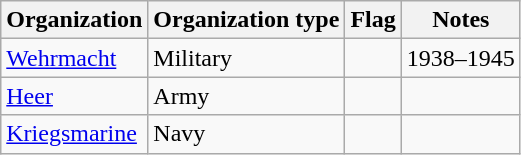<table class="wikitable">
<tr>
<th>Organization</th>
<th>Organization type</th>
<th>Flag</th>
<th>Notes</th>
</tr>
<tr>
<td><a href='#'>Wehrmacht</a></td>
<td>Military</td>
<td></td>
<td>1938–1945</td>
</tr>
<tr>
<td><a href='#'>Heer</a></td>
<td>Army</td>
<td></td>
<td></td>
</tr>
<tr>
<td><a href='#'>Kriegsmarine</a></td>
<td>Navy</td>
<td></td>
<td></td>
</tr>
</table>
